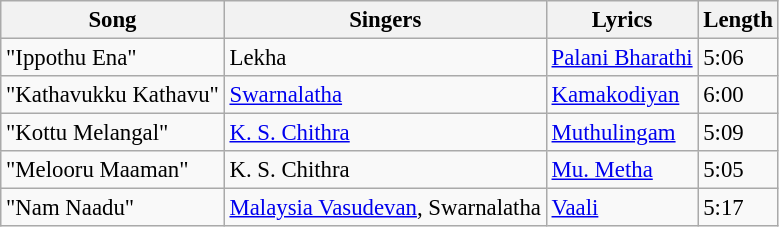<table class="wikitable" style="font-size:95%;">
<tr>
<th>Song</th>
<th>Singers</th>
<th>Lyrics</th>
<th>Length</th>
</tr>
<tr>
<td>"Ippothu Ena"</td>
<td>Lekha</td>
<td><a href='#'>Palani Bharathi</a></td>
<td>5:06</td>
</tr>
<tr>
<td>"Kathavukku Kathavu"</td>
<td><a href='#'>Swarnalatha</a></td>
<td><a href='#'>Kamakodiyan</a></td>
<td>6:00</td>
</tr>
<tr>
<td>"Kottu Melangal"</td>
<td><a href='#'>K. S. Chithra</a></td>
<td><a href='#'>Muthulingam</a></td>
<td>5:09</td>
</tr>
<tr>
<td>"Melooru Maaman"</td>
<td>K. S. Chithra</td>
<td><a href='#'>Mu. Metha</a></td>
<td>5:05</td>
</tr>
<tr>
<td>"Nam Naadu"</td>
<td><a href='#'>Malaysia Vasudevan</a>, Swarnalatha</td>
<td><a href='#'>Vaali</a></td>
<td>5:17</td>
</tr>
</table>
